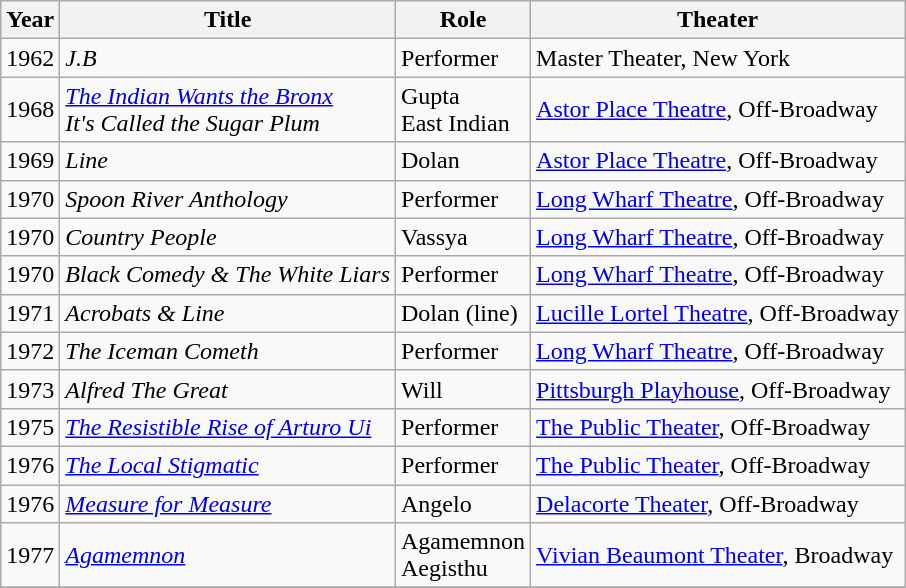<table class = "wikitable plainrowheaders sortable">
<tr>
<th>Year</th>
<th>Title</th>
<th>Role</th>
<th>Theater</th>
</tr>
<tr>
<td>1962</td>
<td><em>J.B</em></td>
<td>Performer</td>
<td>Master Theater, New York</td>
</tr>
<tr>
<td>1968</td>
<td><em><a href='#'>The Indian Wants the Bronx</a></em> <br> <em>It's Called the Sugar Plum</em></td>
<td>Gupta <br> East Indian</td>
<td><a href='#'>Astor Place Theatre</a>, Off-Broadway</td>
</tr>
<tr>
<td>1969</td>
<td><em>Line</em></td>
<td>Dolan</td>
<td><a href='#'>Astor Place Theatre</a>, Off-Broadway</td>
</tr>
<tr>
<td>1970</td>
<td><em>Spoon River Anthology</em></td>
<td>Performer</td>
<td><a href='#'>Long Wharf Theatre</a>, Off-Broadway</td>
</tr>
<tr>
<td>1970</td>
<td><em>Country People</em></td>
<td>Vassya</td>
<td><a href='#'>Long Wharf Theatre</a>, Off-Broadway</td>
</tr>
<tr>
<td>1970</td>
<td><em>Black Comedy & The White Liars</em></td>
<td>Performer</td>
<td><a href='#'>Long Wharf Theatre</a>, Off-Broadway</td>
</tr>
<tr>
<td>1971</td>
<td><em>Acrobats & Line</em></td>
<td>Dolan (line)</td>
<td><a href='#'>Lucille Lortel Theatre</a>, Off-Broadway</td>
</tr>
<tr>
<td>1972</td>
<td><em>The Iceman Cometh</em></td>
<td>Performer</td>
<td><a href='#'>Long Wharf Theatre</a>, Off-Broadway</td>
</tr>
<tr>
<td>1973</td>
<td><em>Alfred The Great</em></td>
<td>Will</td>
<td><a href='#'>Pittsburgh Playhouse</a>, Off-Broadway</td>
</tr>
<tr>
<td>1975</td>
<td><em><a href='#'>The Resistible Rise of Arturo Ui</a></em></td>
<td>Performer</td>
<td><a href='#'>The Public Theater</a>, Off-Broadway</td>
</tr>
<tr>
<td>1976</td>
<td><em><a href='#'>The Local Stigmatic</a></em></td>
<td>Performer</td>
<td><a href='#'>The Public Theater</a>, Off-Broadway</td>
</tr>
<tr>
<td>1976</td>
<td><em><a href='#'>Measure for Measure</a></em></td>
<td>Angelo</td>
<td><a href='#'>Delacorte Theater</a>, Off-Broadway</td>
</tr>
<tr>
<td>1977</td>
<td><em><a href='#'>Agamemnon</a></em></td>
<td>Agamemnon <br> Aegisthu</td>
<td><a href='#'>Vivian Beaumont Theater</a>, Broadway</td>
</tr>
<tr>
</tr>
</table>
